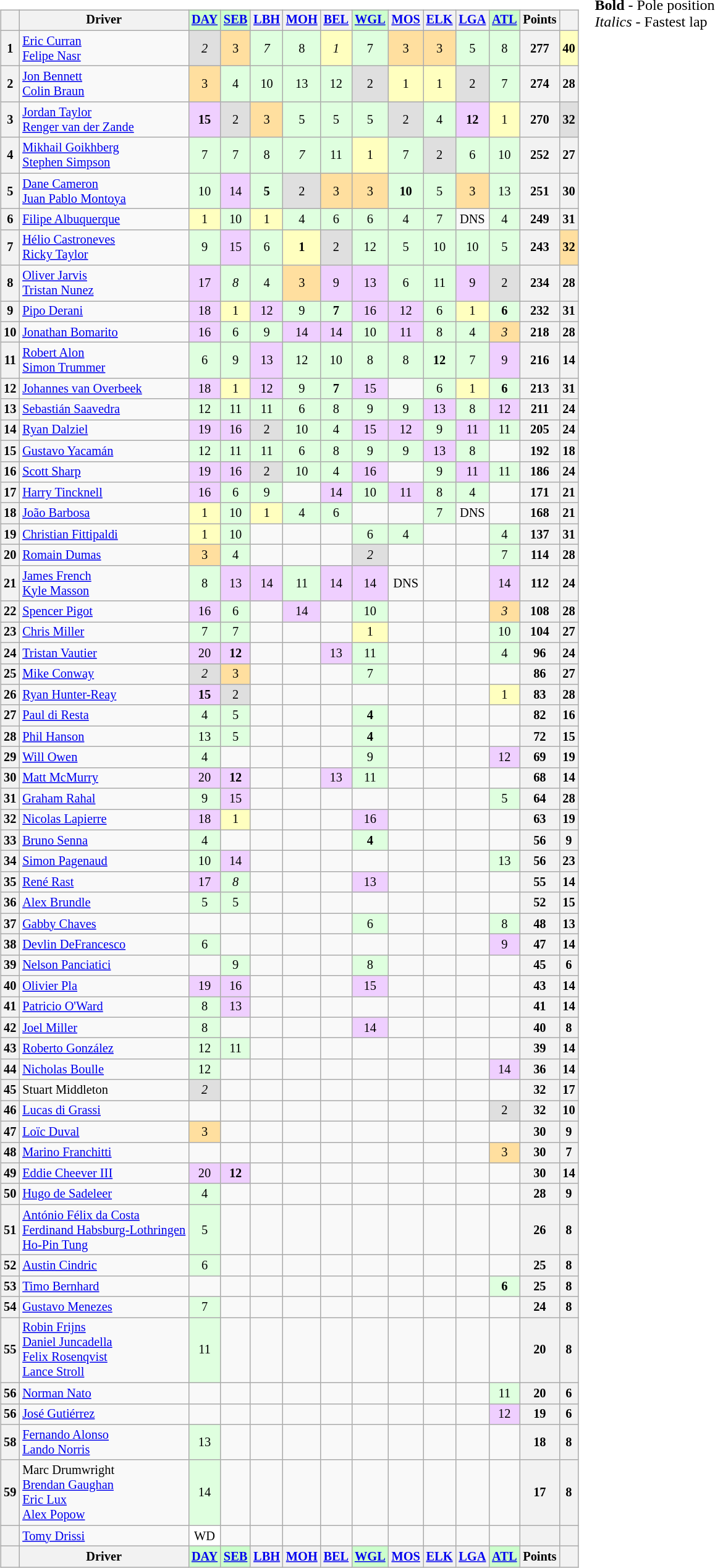<table>
<tr>
<td><br><table class="wikitable" style="font-size:85%; text-align:center">
<tr style="background:#f9f9f9; vertical-align:top;">
<th valign=middle></th>
<th valign=middle>Driver</th>
<td style="background:#ccffcc;"><strong><a href='#'>DAY</a></strong></td>
<td style="background:#ccffcc;"><strong><a href='#'>SEB</a></strong></td>
<th><a href='#'>LBH</a></th>
<th><a href='#'>MOH</a></th>
<th><a href='#'>BEL</a></th>
<td style="background:#ccffcc;"><strong><a href='#'>WGL</a></strong></td>
<th><a href='#'>MOS</a></th>
<th><a href='#'>ELK</a></th>
<th><a href='#'>LGA</a></th>
<td style="background:#ccffcc;"><strong><a href='#'>ATL</a></strong></td>
<th valign=middle>Points</th>
<th valign=middle></th>
</tr>
<tr>
<th>1</th>
<td align=left> <a href='#'>Eric Curran</a><br> <a href='#'>Felipe Nasr</a></td>
<td style="background:#dfdfdf;"><em>2</em></td>
<td style="background:#ffdf9f;">3</td>
<td style="background:#dfffdf;"><em>7</em></td>
<td style="background:#dfffdf;">8</td>
<td style="background:#ffffbf;"><em>1</em></td>
<td style="background:#dfffdf;">7</td>
<td style="background:#ffdf9f;">3</td>
<td style="background:#ffdf9f;">3</td>
<td style="background:#dfffdf;">5</td>
<td style="background:#dfffdf;">8</td>
<th>277</th>
<th style="background:#ffffbf;">40</th>
</tr>
<tr>
<th>2</th>
<td align=left> <a href='#'>Jon Bennett</a><br> <a href='#'>Colin Braun</a></td>
<td style="background:#ffdf9f;">3</td>
<td style="background:#dfffdf;">4</td>
<td style="background:#dfffdf;">10</td>
<td style="background:#dfffdf;">13</td>
<td style="background:#dfffdf;">12</td>
<td style="background:#dfdfdf;">2</td>
<td style="background:#ffffbf;">1</td>
<td style="background:#ffffbf;">1</td>
<td style="background:#dfdfdf;">2</td>
<td style="background:#dfffdf;">7</td>
<th>274</th>
<th>28</th>
</tr>
<tr>
<th>3</th>
<td align=left> <a href='#'>Jordan Taylor</a><br> <a href='#'>Renger van der Zande</a></td>
<td style="background:#efcfff;"><strong>15</strong></td>
<td style="background:#dfdfdf;">2</td>
<td style="background:#ffdf9f;">3</td>
<td style="background:#dfffdf;">5</td>
<td style="background:#dfffdf;">5</td>
<td style="background:#dfffdf;">5</td>
<td style="background:#dfdfdf;">2</td>
<td style="background:#dfffdf;">4</td>
<td style="background:#efcfff;"><strong>12</strong></td>
<td style="background:#ffffbf;">1</td>
<th>270</th>
<th style="background:#dfdfdf;">32</th>
</tr>
<tr>
<th>4</th>
<td align=left> <a href='#'>Mikhail Goikhberg</a><br> <a href='#'>Stephen Simpson</a></td>
<td style="background:#dfffdf;">7</td>
<td style="background:#dfffdf;">7</td>
<td style="background:#dfffdf;">8</td>
<td style="background:#dfffdf;"><em>7</em></td>
<td style="background:#dfffdf;">11</td>
<td style="background:#ffffbf;">1</td>
<td style="background:#dfffdf;">7</td>
<td style="background:#dfdfdf;">2</td>
<td style="background:#dfffdf;">6</td>
<td style="background:#dfffdf;">10</td>
<th>252</th>
<th>27</th>
</tr>
<tr>
<th>5</th>
<td align=left> <a href='#'>Dane Cameron</a><br> <a href='#'>Juan Pablo Montoya</a></td>
<td style="background:#dfffdf;">10</td>
<td style="background:#efcfff;">14</td>
<td style="background:#dfffdf;"><strong>5</strong></td>
<td style="background:#dfdfdf;">2</td>
<td style="background:#ffdf9f;">3</td>
<td style="background:#ffdf9f;">3</td>
<td style="background:#dfffdf;"><strong>10</strong></td>
<td style="background:#dfffdf;">5</td>
<td style="background:#ffdf9f;">3</td>
<td style="background:#dfffdf;">13</td>
<th>251</th>
<th>30</th>
</tr>
<tr>
<th>6</th>
<td align=left> <a href='#'>Filipe Albuquerque</a></td>
<td style="background:#ffffbf;">1</td>
<td style="background:#dfffdf;">10</td>
<td style="background:#ffffbf;">1</td>
<td style="background:#dfffdf;">4</td>
<td style="background:#dfffdf;">6</td>
<td style="background:#dfffdf;">6</td>
<td style="background:#dfffdf;">4</td>
<td style="background:#dfffdf;">7</td>
<td>DNS</td>
<td style="background:#dfffdf;">4</td>
<th>249</th>
<th>31</th>
</tr>
<tr>
<th>7</th>
<td align=left> <a href='#'>Hélio Castroneves</a><br> <a href='#'>Ricky Taylor</a></td>
<td style="background:#dfffdf;">9</td>
<td style="background:#efcfff;">15</td>
<td style="background:#dfffdf;">6</td>
<td style="background:#ffffbf;"><strong>1</strong></td>
<td style="background:#dfdfdf;">2</td>
<td style="background:#dfffdf;">12</td>
<td style="background:#dfffdf;">5</td>
<td style="background:#dfffdf;">10</td>
<td style="background:#dfffdf;">10</td>
<td style="background:#dfffdf;">5</td>
<th>243</th>
<th style="background:#ffdf9f;">32</th>
</tr>
<tr>
<th>8</th>
<td align=left> <a href='#'>Oliver Jarvis</a><br> <a href='#'>Tristan Nunez</a></td>
<td style="background:#efcfff;">17</td>
<td style="background:#dfffdf;"><em>8</em></td>
<td style="background:#dfffdf;">4</td>
<td style="background:#ffdf9f;">3</td>
<td style="background:#efcfff;">9</td>
<td style="background:#efcfff;">13</td>
<td style="background:#dfffdf;">6</td>
<td style="background:#dfffdf;">11</td>
<td style="background:#efcfff;">9</td>
<td style="background:#dfdfdf;">2</td>
<th>234</th>
<th>28</th>
</tr>
<tr>
<th>9</th>
<td align=left> <a href='#'>Pipo Derani</a></td>
<td style="background:#efcfff;">18</td>
<td style="background:#ffffbf;">1</td>
<td style="background:#efcfff;">12</td>
<td style="background:#dfffdf;">9</td>
<td style="background:#dfffdf;"><strong>7</strong></td>
<td style="background:#efcfff;">16</td>
<td style="background:#efcfff;">12</td>
<td style="background:#dfffdf;">6</td>
<td style="background:#ffffbf;">1</td>
<td style="background:#dfffdf;"><strong>6</strong></td>
<th>232</th>
<th>31</th>
</tr>
<tr>
<th>10</th>
<td align=left> <a href='#'>Jonathan Bomarito</a></td>
<td style="background:#efcfff;">16</td>
<td style="background:#dfffdf;">6</td>
<td style="background:#dfffdf;">9</td>
<td style="background:#efcfff;">14</td>
<td style="background:#efcfff;">14</td>
<td style="background:#dfffdf;">10</td>
<td style="background:#efcfff;">11</td>
<td style="background:#dfffdf;">8</td>
<td style="background:#dfffdf;">4</td>
<td style="background:#ffdf9f;"><em>3</em></td>
<th>218</th>
<th>28</th>
</tr>
<tr>
<th>11</th>
<td align=left> <a href='#'>Robert Alon</a><br> <a href='#'>Simon Trummer</a></td>
<td style="background:#dfffdf;">6</td>
<td style="background:#dfffdf;">9</td>
<td style="background:#efcfff;">13</td>
<td style="background:#dfffdf;">12</td>
<td style="background:#dfffdf;">10</td>
<td style="background:#dfffdf;">8</td>
<td style="background:#dfffdf;">8</td>
<td style="background:#dfffdf;"><strong>12</strong></td>
<td style="background:#dfffdf;">7</td>
<td style="background:#efcfff;">9</td>
<th>216</th>
<th>14</th>
</tr>
<tr>
<th>12</th>
<td align=left> <a href='#'>Johannes van Overbeek</a></td>
<td style="background:#efcfff;">18</td>
<td style="background:#ffffbf;">1</td>
<td style="background:#efcfff;">12</td>
<td style="background:#dfffdf;">9</td>
<td style="background:#dfffdf;"><strong>7</strong></td>
<td style="background:#efcfff;">15</td>
<td></td>
<td style="background:#dfffdf;">6</td>
<td style="background:#ffffbf;">1</td>
<td style="background:#dfffdf;"><strong>6</strong></td>
<th>213</th>
<th>31</th>
</tr>
<tr>
<th>13</th>
<td align=left> <a href='#'>Sebastián Saavedra</a></td>
<td style="background:#dfffdf;">12</td>
<td style="background:#dfffdf;">11</td>
<td style="background:#dfffdf;">11</td>
<td style="background:#dfffdf;">6</td>
<td style="background:#dfffdf;">8</td>
<td style="background:#dfffdf;">9</td>
<td style="background:#dfffdf;">9</td>
<td style="background:#efcfff;">13</td>
<td style="background:#dfffdf;">8</td>
<td style="background:#efcfff;">12</td>
<th>211</th>
<th>24</th>
</tr>
<tr>
<th>14</th>
<td align=left> <a href='#'>Ryan Dalziel</a></td>
<td style="background:#efcfff;">19</td>
<td style="background:#efcfff;">16</td>
<td style="background:#dfdfdf;">2</td>
<td style="background:#dfffdf;">10</td>
<td style="background:#dfffdf;">4</td>
<td style="background:#efcfff;">15</td>
<td style="background:#efcfff;">12</td>
<td style="background:#dfffdf;">9</td>
<td style="background:#efcfff;">11</td>
<td style="background:#dfffdf;">11</td>
<th>205</th>
<th>24</th>
</tr>
<tr>
<th>15</th>
<td align=left> <a href='#'>Gustavo Yacamán</a></td>
<td style="background:#dfffdf;">12</td>
<td style="background:#dfffdf;">11</td>
<td style="background:#dfffdf;">11</td>
<td style="background:#dfffdf;">6</td>
<td style="background:#dfffdf;">8</td>
<td style="background:#dfffdf;">9</td>
<td style="background:#dfffdf;">9</td>
<td style="background:#efcfff;">13</td>
<td style="background:#dfffdf;">8</td>
<td></td>
<th>192</th>
<th>18</th>
</tr>
<tr>
<th>16</th>
<td align=left> <a href='#'>Scott Sharp</a></td>
<td style="background:#efcfff;">19</td>
<td style="background:#efcfff;">16</td>
<td style="background:#dfdfdf;">2</td>
<td style="background:#dfffdf;">10</td>
<td style="background:#dfffdf;">4</td>
<td style="background:#efcfff;">16</td>
<td></td>
<td style="background:#dfffdf;">9</td>
<td style="background:#efcfff;">11</td>
<td style="background:#dfffdf;">11</td>
<th>186</th>
<th>24</th>
</tr>
<tr>
<th>17</th>
<td align=left> <a href='#'>Harry Tincknell</a></td>
<td style="background:#efcfff;">16</td>
<td style="background:#dfffdf;">6</td>
<td style="background:#dfffdf;">9</td>
<td></td>
<td style="background:#efcfff;">14</td>
<td style="background:#dfffdf;">10</td>
<td style="background:#efcfff;">11</td>
<td style="background:#dfffdf;">8</td>
<td style="background:#dfffdf;">4</td>
<td></td>
<th>171</th>
<th>21</th>
</tr>
<tr>
<th>18</th>
<td align=left> <a href='#'>João Barbosa</a></td>
<td style="background:#ffffbf;">1</td>
<td style="background:#dfffdf;">10</td>
<td style="background:#ffffbf;">1</td>
<td style="background:#dfffdf;">4</td>
<td style="background:#dfffdf;">6</td>
<td></td>
<td></td>
<td style="background:#dfffdf;">7</td>
<td>DNS</td>
<td></td>
<th>168</th>
<th>21</th>
</tr>
<tr>
<th>19</th>
<td align=left> <a href='#'>Christian Fittipaldi</a></td>
<td style="background:#ffffbf;">1</td>
<td style="background:#dfffdf;">10</td>
<td></td>
<td></td>
<td></td>
<td style="background:#dfffdf;">6</td>
<td style="background:#dfffdf;">4</td>
<td></td>
<td></td>
<td style="background:#dfffdf;">4</td>
<th>137</th>
<th>31</th>
</tr>
<tr>
<th>20</th>
<td align=left> <a href='#'>Romain Dumas</a></td>
<td style="background:#ffdf9f;">3</td>
<td style="background:#dfffdf;">4</td>
<td></td>
<td></td>
<td></td>
<td style="background:#dfdfdf;"><em>2</em></td>
<td></td>
<td></td>
<td></td>
<td style="background:#dfffdf;">7</td>
<th>114</th>
<th>28</th>
</tr>
<tr>
<th>21</th>
<td align=left> <a href='#'>James French</a><br> <a href='#'>Kyle Masson</a></td>
<td style="background:#dfffdf;">8</td>
<td style="background:#efcfff;">13</td>
<td style="background:#efcfff;">14</td>
<td style="background:#dfffdf;">11</td>
<td style="background:#efcfff;">14</td>
<td style="background:#efcfff;">14</td>
<td>DNS</td>
<td></td>
<td></td>
<td style="background:#efcfff;">14</td>
<th>112</th>
<th>24</th>
</tr>
<tr>
<th>22</th>
<td align=left> <a href='#'>Spencer Pigot</a></td>
<td style="background:#efcfff;">16</td>
<td style="background:#dfffdf;">6</td>
<td></td>
<td style="background:#efcfff;">14</td>
<td></td>
<td style="background:#dfffdf;">10</td>
<td></td>
<td></td>
<td></td>
<td style="background:#ffdf9f;"><em>3</em></td>
<th>108</th>
<th>28</th>
</tr>
<tr>
<th>23</th>
<td align=left> <a href='#'>Chris Miller</a></td>
<td style="background:#dfffdf;">7</td>
<td style="background:#dfffdf;">7</td>
<td></td>
<td></td>
<td></td>
<td style="background:#ffffbf;">1</td>
<td></td>
<td></td>
<td></td>
<td style="background:#dfffdf;">10</td>
<th>104</th>
<th>27</th>
</tr>
<tr>
<th>24</th>
<td align=left> <a href='#'>Tristan Vautier</a></td>
<td style="background:#efcfff;">20</td>
<td style="background:#efcfff;"><strong>12</strong></td>
<td></td>
<td></td>
<td style="background:#efcfff;">13</td>
<td style="background:#dfffdf;">11</td>
<td></td>
<td></td>
<td></td>
<td style="background:#dfffdf;">4</td>
<th>96</th>
<th>24</th>
</tr>
<tr>
<th>25</th>
<td align=left> <a href='#'>Mike Conway</a></td>
<td style="background:#dfdfdf;"><em>2</em></td>
<td style="background:#ffdf9f;">3</td>
<td></td>
<td></td>
<td></td>
<td style="background:#dfffdf;">7</td>
<td></td>
<td></td>
<td></td>
<td></td>
<th>86</th>
<th>27</th>
</tr>
<tr>
<th>26</th>
<td align=left> <a href='#'>Ryan Hunter-Reay</a></td>
<td style="background:#efcfff;"><strong>15</strong></td>
<td style="background:#dfdfdf;">2</td>
<td></td>
<td></td>
<td></td>
<td></td>
<td></td>
<td></td>
<td></td>
<td style="background:#ffffbf;">1</td>
<th>83</th>
<th>28</th>
</tr>
<tr>
<th>27</th>
<td align=left> <a href='#'>Paul di Resta</a></td>
<td style="background:#dfffdf;">4</td>
<td style="background:#dfffdf;">5</td>
<td></td>
<td></td>
<td></td>
<td style="background:#dfffdf;"><strong>4</strong></td>
<td></td>
<td></td>
<td></td>
<td></td>
<th>82</th>
<th>16</th>
</tr>
<tr>
<th>28</th>
<td align=left> <a href='#'>Phil Hanson</a></td>
<td style="background:#dfffdf;">13</td>
<td style="background:#dfffdf;">5</td>
<td></td>
<td></td>
<td></td>
<td style="background:#dfffdf;"><strong>4</strong></td>
<td></td>
<td></td>
<td></td>
<td></td>
<th>72</th>
<th>15</th>
</tr>
<tr>
<th>29</th>
<td align=left> <a href='#'>Will Owen</a></td>
<td style="background:#dfffdf;">4</td>
<td></td>
<td></td>
<td></td>
<td></td>
<td style="background:#dfffdf;">9</td>
<td></td>
<td></td>
<td></td>
<td style="background:#efcfff;">12</td>
<th>69</th>
<th>19</th>
</tr>
<tr>
<th>30</th>
<td align=left> <a href='#'>Matt McMurry</a></td>
<td style="background:#efcfff;">20</td>
<td style="background:#efcfff;"><strong>12</strong></td>
<td></td>
<td></td>
<td style="background:#efcfff;">13</td>
<td style="background:#dfffdf;">11</td>
<td></td>
<td></td>
<td></td>
<td></td>
<th>68</th>
<th>14</th>
</tr>
<tr>
<th>31</th>
<td align=left> <a href='#'>Graham Rahal</a></td>
<td style="background:#dfffdf;">9</td>
<td style="background:#efcfff;">15</td>
<td></td>
<td></td>
<td></td>
<td></td>
<td></td>
<td></td>
<td></td>
<td style="background:#dfffdf;">5</td>
<th>64</th>
<th>28</th>
</tr>
<tr>
<th>32</th>
<td align=left> <a href='#'>Nicolas Lapierre</a></td>
<td style="background:#efcfff;">18</td>
<td style="background:#ffffbf;">1</td>
<td></td>
<td></td>
<td></td>
<td style="background:#efcfff;">16</td>
<td></td>
<td></td>
<td></td>
<td></td>
<th>63</th>
<th>19</th>
</tr>
<tr>
<th>33</th>
<td align=left> <a href='#'>Bruno Senna</a></td>
<td style="background:#dfffdf;">4</td>
<td></td>
<td></td>
<td></td>
<td></td>
<td style="background:#dfffdf;"><strong>4</strong></td>
<td></td>
<td></td>
<td></td>
<td></td>
<th>56</th>
<th>9</th>
</tr>
<tr>
<th>34</th>
<td align=left> <a href='#'>Simon Pagenaud</a></td>
<td style="background:#dfffdf;">10</td>
<td style="background:#efcfff;">14</td>
<td></td>
<td></td>
<td></td>
<td></td>
<td></td>
<td></td>
<td></td>
<td style="background:#dfffdf;">13</td>
<th>56</th>
<th>23</th>
</tr>
<tr>
<th>35</th>
<td align=left> <a href='#'>René Rast</a></td>
<td style="background:#efcfff;">17</td>
<td style="background:#dfffdf;"><em>8</em></td>
<td></td>
<td></td>
<td></td>
<td style="background:#efcfff;">13</td>
<td></td>
<td></td>
<td></td>
<td></td>
<th>55</th>
<th>14</th>
</tr>
<tr>
<th>36</th>
<td align=left> <a href='#'>Alex Brundle</a></td>
<td style="background:#dfffdf;">5</td>
<td style="background:#dfffdf;">5</td>
<td></td>
<td></td>
<td></td>
<td></td>
<td></td>
<td></td>
<td></td>
<td></td>
<th>52</th>
<th>15</th>
</tr>
<tr>
<th>37</th>
<td align=left> <a href='#'>Gabby Chaves</a></td>
<td></td>
<td></td>
<td></td>
<td></td>
<td></td>
<td style="background:#dfffdf;">6</td>
<td></td>
<td></td>
<td></td>
<td style="background:#dfffdf;">8</td>
<th>48</th>
<th>13</th>
</tr>
<tr>
<th>38</th>
<td align=left> <a href='#'>Devlin DeFrancesco</a></td>
<td style="background:#dfffdf;">6</td>
<td></td>
<td></td>
<td></td>
<td></td>
<td></td>
<td></td>
<td></td>
<td></td>
<td style="background:#efcfff;">9</td>
<th>47</th>
<th>14</th>
</tr>
<tr>
<th>39</th>
<td align=left> <a href='#'>Nelson Panciatici</a></td>
<td></td>
<td style="background:#dfffdf;">9</td>
<td></td>
<td></td>
<td></td>
<td style="background:#dfffdf;">8</td>
<td></td>
<td></td>
<td></td>
<td></td>
<th>45</th>
<th>6</th>
</tr>
<tr>
<th>40</th>
<td align=left> <a href='#'>Olivier Pla</a></td>
<td style="background:#efcfff;">19</td>
<td style="background:#efcfff;">16</td>
<td></td>
<td></td>
<td></td>
<td style="background:#efcfff;">15</td>
<td></td>
<td></td>
<td></td>
<td></td>
<th>43</th>
<th>14</th>
</tr>
<tr>
<th>41</th>
<td align=left> <a href='#'>Patricio O'Ward</a></td>
<td style="background:#dfffdf;">8</td>
<td style="background:#efcfff;">13</td>
<td></td>
<td></td>
<td></td>
<td></td>
<td></td>
<td></td>
<td></td>
<td></td>
<th>41</th>
<th>14</th>
</tr>
<tr>
<th>42</th>
<td align=left> <a href='#'>Joel Miller</a></td>
<td style="background:#dfffdf;">8</td>
<td></td>
<td></td>
<td></td>
<td></td>
<td style="background:#efcfff;">14</td>
<td></td>
<td></td>
<td></td>
<td></td>
<th>40</th>
<th>8</th>
</tr>
<tr>
<th>43</th>
<td align=left> <a href='#'>Roberto González</a></td>
<td style="background:#dfffdf;">12</td>
<td style="background:#dfffdf;">11</td>
<td></td>
<td></td>
<td></td>
<td></td>
<td></td>
<td></td>
<td></td>
<td></td>
<th>39</th>
<th>14</th>
</tr>
<tr>
<th>44</th>
<td align=left> <a href='#'>Nicholas Boulle</a></td>
<td style="background:#dfffdf;">12</td>
<td></td>
<td></td>
<td></td>
<td></td>
<td></td>
<td></td>
<td></td>
<td></td>
<td style="background:#efcfff;">14</td>
<th>36</th>
<th>14</th>
</tr>
<tr>
<th>45</th>
<td align=left> Stuart Middleton</td>
<td style="background:#dfdfdf;"><em>2</em></td>
<td></td>
<td></td>
<td></td>
<td></td>
<td></td>
<td></td>
<td></td>
<td></td>
<td></td>
<th>32</th>
<th>17</th>
</tr>
<tr>
<th>46</th>
<td align=left> <a href='#'>Lucas di Grassi</a></td>
<td></td>
<td></td>
<td></td>
<td></td>
<td></td>
<td></td>
<td></td>
<td></td>
<td></td>
<td style="background:#dfdfdf;">2</td>
<th>32</th>
<th>10</th>
</tr>
<tr>
<th>47</th>
<td align=left> <a href='#'>Loïc Duval</a></td>
<td style="background:#ffdf9f;">3</td>
<td></td>
<td></td>
<td></td>
<td></td>
<td></td>
<td></td>
<td></td>
<td></td>
<td></td>
<th>30</th>
<th>9</th>
</tr>
<tr>
<th>48</th>
<td align=left> <a href='#'>Marino Franchitti</a></td>
<td></td>
<td></td>
<td></td>
<td></td>
<td></td>
<td></td>
<td></td>
<td></td>
<td></td>
<td style="background:#ffdf9f;">3</td>
<th>30</th>
<th>7</th>
</tr>
<tr>
<th>49</th>
<td align=left> <a href='#'>Eddie Cheever III</a></td>
<td style="background:#efcfff;">20</td>
<td style="background:#efcfff;"><strong>12</strong></td>
<td></td>
<td></td>
<td></td>
<td></td>
<td></td>
<td></td>
<td></td>
<td></td>
<th>30</th>
<th>14</th>
</tr>
<tr>
<th>50</th>
<td align=left> <a href='#'>Hugo de Sadeleer</a></td>
<td style="background:#dfffdf;">4</td>
<td></td>
<td></td>
<td></td>
<td></td>
<td></td>
<td></td>
<td></td>
<td></td>
<td></td>
<th>28</th>
<th>9</th>
</tr>
<tr>
<th>51</th>
<td align=left> <a href='#'>António Félix da Costa</a><br><a href='#'>Ferdinand Habsburg-Lothringen</a><br> <a href='#'>Ho-Pin Tung</a></td>
<td style="background:#dfffdf;">5</td>
<td></td>
<td></td>
<td></td>
<td></td>
<td></td>
<td></td>
<td></td>
<td></td>
<td></td>
<th>26</th>
<th>8</th>
</tr>
<tr>
<th>52</th>
<td align=left> <a href='#'>Austin Cindric</a></td>
<td style="background:#dfffdf;">6</td>
<td></td>
<td></td>
<td></td>
<td></td>
<td></td>
<td></td>
<td></td>
<td></td>
<td></td>
<th>25</th>
<th>8</th>
</tr>
<tr>
<th>53</th>
<td align=left> <a href='#'>Timo Bernhard</a></td>
<td></td>
<td></td>
<td></td>
<td></td>
<td></td>
<td></td>
<td></td>
<td></td>
<td></td>
<td style="background:#dfffdf;"><strong>6</strong></td>
<th>25</th>
<th>8</th>
</tr>
<tr>
<th>54</th>
<td align=left> <a href='#'>Gustavo Menezes</a></td>
<td style="background:#dfffdf;">7</td>
<td></td>
<td></td>
<td></td>
<td></td>
<td></td>
<td></td>
<td></td>
<td></td>
<td></td>
<th>24</th>
<th>8</th>
</tr>
<tr>
<th>55</th>
<td align=left> <a href='#'>Robin Frijns</a><br> <a href='#'>Daniel Juncadella</a><br> <a href='#'>Felix Rosenqvist</a><br> <a href='#'>Lance Stroll</a></td>
<td style="background:#dfffdf;">11</td>
<td></td>
<td></td>
<td></td>
<td></td>
<td></td>
<td></td>
<td></td>
<td></td>
<td></td>
<th>20</th>
<th>8</th>
</tr>
<tr>
<th>56</th>
<td align=left> <a href='#'>Norman Nato</a></td>
<td></td>
<td></td>
<td></td>
<td></td>
<td></td>
<td></td>
<td></td>
<td></td>
<td></td>
<td style="background:#dfffdf;">11</td>
<th>20</th>
<th>6</th>
</tr>
<tr>
<th>56</th>
<td align=left> <a href='#'>José Gutiérrez</a></td>
<td></td>
<td></td>
<td></td>
<td></td>
<td></td>
<td></td>
<td></td>
<td></td>
<td></td>
<td style="background:#efcfff;">12</td>
<th>19</th>
<th>6</th>
</tr>
<tr>
<th>58</th>
<td align=left> <a href='#'>Fernando Alonso</a><br> <a href='#'>Lando Norris</a></td>
<td style="background:#dfffdf;">13</td>
<td></td>
<td></td>
<td></td>
<td></td>
<td></td>
<td></td>
<td></td>
<td></td>
<td></td>
<th>18</th>
<th>8</th>
</tr>
<tr>
<th>59</th>
<td align=left> Marc Drumwright<br> <a href='#'>Brendan Gaughan</a><br> <a href='#'>Eric Lux</a><br> <a href='#'>Alex Popow</a></td>
<td style="background:#dfffdf;">14</td>
<td></td>
<td></td>
<td></td>
<td></td>
<td></td>
<td></td>
<td></td>
<td></td>
<td></td>
<th>17</th>
<th>8</th>
</tr>
<tr>
<th></th>
<td align=left> <a href='#'>Tomy Drissi</a></td>
<td style="background:#ffffff;">WD</td>
<td></td>
<td></td>
<td></td>
<td></td>
<td></td>
<td></td>
<td></td>
<td></td>
<td></td>
<th></th>
<th></th>
</tr>
<tr valign="top">
<th valign=middle></th>
<th valign=middle>Driver</th>
<td style="background:#ccffcc;"><strong><a href='#'>DAY</a></strong></td>
<td style="background:#ccffcc;"><strong><a href='#'>SEB</a></strong></td>
<th><a href='#'>LBH</a></th>
<th><a href='#'>MOH</a></th>
<th><a href='#'>BEL</a></th>
<td style="background:#ccffcc;"><strong><a href='#'>WGL</a></strong></td>
<th><a href='#'>MOS</a></th>
<th><a href='#'>ELK</a></th>
<th><a href='#'>LGA</a></th>
<td style="background:#ccffcc;"><strong><a href='#'>ATL</a></strong></td>
<th valign=middle>Points</th>
<th valign=middle></th>
</tr>
</table>
</td>
<td valign="top"><br>
<span><strong>Bold</strong> - Pole position<br>
<em>Italics</em> - Fastest lap</span></td>
</tr>
</table>
